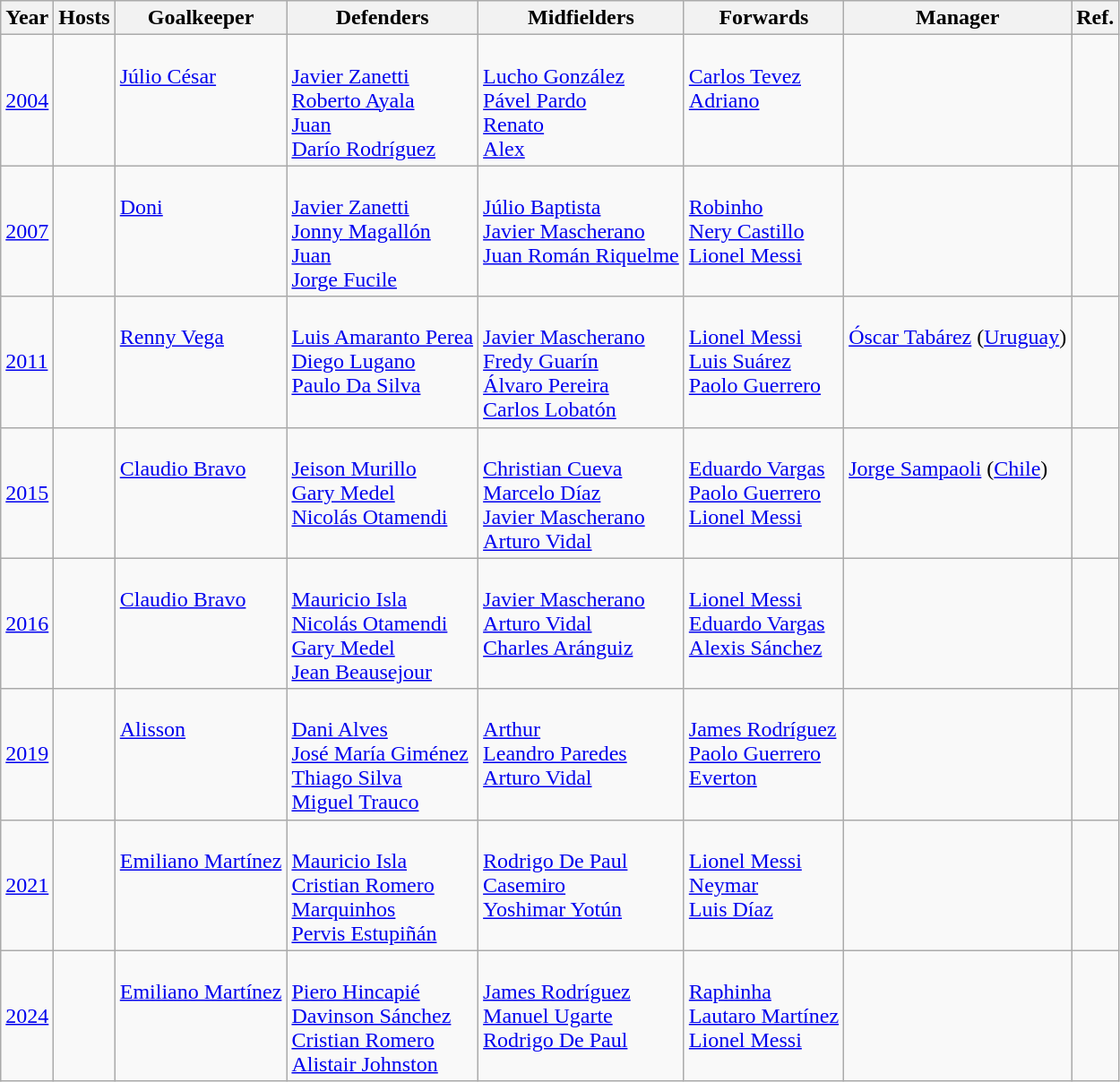<table class="wikitable">
<tr>
<th>Year</th>
<th>Hosts</th>
<th>Goalkeeper</th>
<th>Defenders</th>
<th>Midfielders</th>
<th>Forwards</th>
<th>Manager</th>
<th>Ref.</th>
</tr>
<tr>
<td><a href='#'>2004</a></td>
<td></td>
<td valign=top><br> <a href='#'>Júlio César</a></td>
<td valign=top><br> <a href='#'>Javier Zanetti</a><br>
 <a href='#'>Roberto Ayala</a><br>
 <a href='#'>Juan</a><br>
 <a href='#'>Darío Rodríguez</a></td>
<td valign=top><br> <a href='#'>Lucho González</a><br>
 <a href='#'>Pável Pardo</a><br>
 <a href='#'>Renato</a><br>
 <a href='#'>Alex</a></td>
<td valign=top><br> <a href='#'>Carlos Tevez</a><br>
 <a href='#'>Adriano</a></td>
<td></td>
<td></td>
</tr>
<tr>
<td><a href='#'>2007</a></td>
<td></td>
<td valign=top><br> <a href='#'>Doni</a></td>
<td valign=top><br> <a href='#'>Javier Zanetti</a><br>
 <a href='#'>Jonny Magallón</a><br>
 <a href='#'>Juan</a><br>
 <a href='#'>Jorge Fucile</a></td>
<td valign=top><br> <a href='#'>Júlio Baptista</a><br>
 <a href='#'>Javier Mascherano</a><br>
 <a href='#'>Juan Román Riquelme</a></td>
<td valign=top><br> <a href='#'>Robinho</a><br>
 <a href='#'>Nery Castillo</a><br>
 <a href='#'>Lionel Messi</a></td>
<td></td>
<td></td>
</tr>
<tr>
<td><a href='#'>2011</a></td>
<td></td>
<td valign=top><br> <a href='#'>Renny Vega</a></td>
<td valign=top><br> <a href='#'>Luis Amaranto Perea</a><br>
 <a href='#'>Diego Lugano</a><br>
 <a href='#'>Paulo Da Silva</a></td>
<td valign=top><br> <a href='#'>Javier Mascherano</a><br>
 <a href='#'>Fredy Guarín</a><br>
 <a href='#'>Álvaro Pereira</a><br>
 <a href='#'>Carlos Lobatón</a><br></td>
<td valign=top><br> <a href='#'>Lionel Messi</a><br>
 <a href='#'>Luis Suárez</a><br>
 <a href='#'>Paolo Guerrero</a></td>
<td valign=top><br> <a href='#'>Óscar Tabárez</a> (<a href='#'>Uruguay</a>)</td>
<td></td>
</tr>
<tr>
<td><a href='#'>2015</a></td>
<td></td>
<td valign=top><br> <a href='#'>Claudio Bravo</a></td>
<td valign=top><br> <a href='#'>Jeison Murillo</a><br>
 <a href='#'>Gary Medel</a><br>
 <a href='#'>Nicolás Otamendi</a></td>
<td valign=top><br> <a href='#'>Christian Cueva</a><br>
 <a href='#'>Marcelo Díaz</a><br>
 <a href='#'>Javier Mascherano</a><br>
 <a href='#'>Arturo Vidal</a></td>
<td valign=top><br> <a href='#'>Eduardo Vargas</a><br>
 <a href='#'>Paolo Guerrero</a><br>
 <a href='#'>Lionel Messi</a></td>
<td valign=top><br> <a href='#'>Jorge Sampaoli</a> (<a href='#'>Chile</a>)</td>
<td></td>
</tr>
<tr>
<td><a href='#'>2016</a></td>
<td></td>
<td valign=top><br> <a href='#'>Claudio Bravo</a></td>
<td valign=top><br> <a href='#'>Mauricio Isla</a><br>
 <a href='#'>Nicolás Otamendi</a><br>
 <a href='#'>Gary Medel</a><br>
 <a href='#'>Jean Beausejour</a></td>
<td valign=top><br> <a href='#'>Javier Mascherano</a><br>
 <a href='#'>Arturo Vidal</a><br>
 <a href='#'>Charles Aránguiz</a></td>
<td valign=top><br> <a href='#'>Lionel Messi</a><br>
 <a href='#'>Eduardo Vargas</a><br>
 <a href='#'>Alexis Sánchez</a></td>
<td></td>
<td></td>
</tr>
<tr>
<td><a href='#'>2019</a></td>
<td></td>
<td valign=top><br> <a href='#'>Alisson</a></td>
<td valign=top><br> <a href='#'>Dani Alves</a><br>
 <a href='#'>José María Giménez</a><br>
 <a href='#'>Thiago Silva</a><br>
 <a href='#'>Miguel Trauco</a></td>
<td valign=top><br> <a href='#'>Arthur</a><br>
 <a href='#'>Leandro Paredes</a><br>
 <a href='#'>Arturo Vidal</a></td>
<td valign=top><br> <a href='#'>James Rodríguez</a><br>
 <a href='#'>Paolo Guerrero</a><br>
 <a href='#'>Everton</a></td>
<td></td>
<td></td>
</tr>
<tr>
<td><a href='#'>2021</a></td>
<td></td>
<td valign=top><br> <a href='#'>Emiliano Martínez</a></td>
<td valign=top><br> <a href='#'>Mauricio Isla</a><br> <a href='#'>Cristian Romero</a><br>
 <a href='#'>Marquinhos</a><br>
 <a href='#'>Pervis Estupiñán</a></td>
<td valign=top><br> <a href='#'>Rodrigo De Paul</a><br> <a href='#'>Casemiro</a><br> <a href='#'>Yoshimar Yotún</a></td>
<td valign=top><br> <a href='#'>Lionel Messi</a><br> <a href='#'>Neymar</a><br>
 <a href='#'>Luis Díaz</a></td>
<td></td>
<td></td>
</tr>
<tr>
<td><a href='#'>2024</a></td>
<td></td>
<td valign=top><br> <a href='#'>Emiliano Martínez</a></td>
<td valign=top><br> <a href='#'>Piero Hincapié</a><br>
 <a href='#'>Davinson Sánchez</a><br>
 <a href='#'>Cristian Romero</a><br>
 <a href='#'>Alistair Johnston</a></td>
<td valign=top><br> <a href='#'>James Rodríguez</a><br>
 <a href='#'>Manuel Ugarte</a><br>
 <a href='#'>Rodrigo De Paul</a></td>
<td valign=top><br> <a href='#'>Raphinha</a><br>
 <a href='#'>Lautaro Martínez</a><br>
 <a href='#'>Lionel Messi</a></td>
<td></td>
<td></td>
</tr>
</table>
